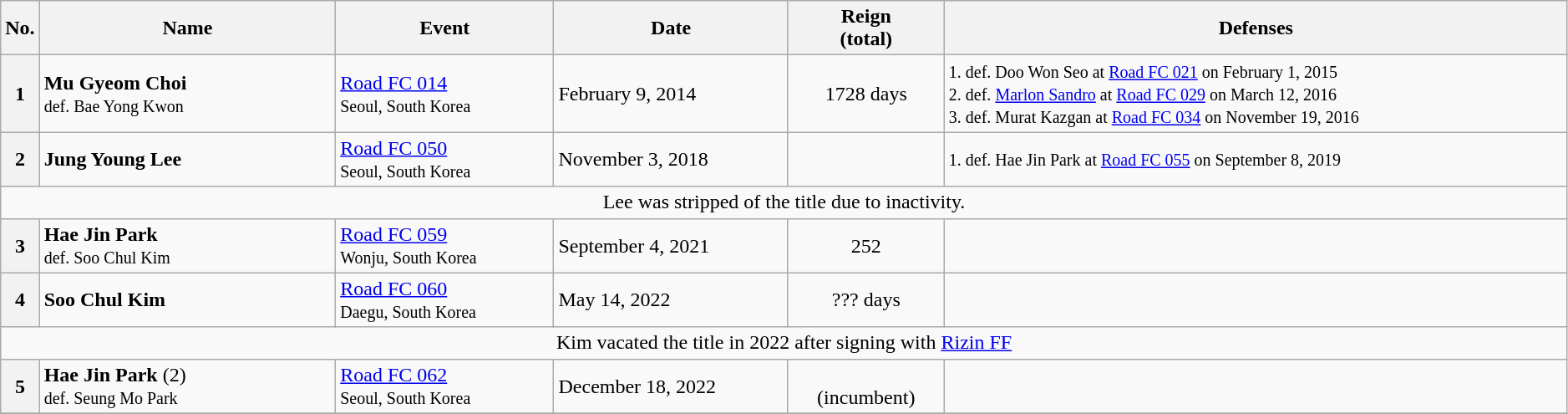<table class="wikitable" style="width:99%;">
<tr>
<th style="width:2%;">No.</th>
<th style="width:19%;">Name</th>
<th style="width:14%;">Event</th>
<th style="width:15%;">Date</th>
<th style="width:10%;">Reign<br>(total)</th>
<th style="width:40%;">Defenses</th>
</tr>
<tr>
<th>1</th>
<td> <strong>Mu Gyeom Choi</strong><br><small>def. Bae Yong Kwon</small></td>
<td><a href='#'>Road FC 014</a><br><small>Seoul, South Korea</small></td>
<td>February 9, 2014</td>
<td style="text-align:center;">1728 days</td>
<td><small>1. def. Doo Won Seo at <a href='#'>Road FC 021</a> on February 1, 2015</small><small><br>2. def. <a href='#'>Marlon Sandro</a> at <a href='#'>Road FC 029</a> on March 12, 2016</small><br><small>3. def. Murat Kazgan at <a href='#'>Road FC 034</a> on November 19, 2016</small></td>
</tr>
<tr>
<th>2</th>
<td> <strong>Jung Young Lee</strong></td>
<td><a href='#'>Road FC 050</a><br><small>Seoul, South Korea</small></td>
<td>November 3, 2018</td>
<td style="text-align:center;"></td>
<td><small>1. def. Hae Jin Park at <a href='#'>Road FC 055</a> on September 8, 2019</small></td>
</tr>
<tr>
<td style="text-align:center;" colspan="6">Lee was stripped of the title due to inactivity.</td>
</tr>
<tr>
<th>3</th>
<td> <strong>Hae Jin Park</strong><br><small>def. Soo Chul Kim</small></td>
<td><a href='#'>Road FC 059</a><br><small>Wonju, South Korea</small></td>
<td>September 4, 2021</td>
<td style="text-align:center;">252</td>
</tr>
<tr>
<th>4</th>
<td> <strong>Soo Chul Kim</strong></td>
<td><a href='#'>Road FC 060</a><br><small>Daegu, South Korea</small></td>
<td>May 14, 2022</td>
<td style="text-align:center;">??? days</td>
<td></td>
</tr>
<tr>
<td style="text-align:center;" colspan="6">Kim vacated the title in 2022 after signing with <a href='#'>Rizin FF</a></td>
</tr>
<tr>
<th>5</th>
<td> <strong>Hae Jin Park</strong> (2)<br><small>def. Seung Mo Park</small></td>
<td><a href='#'>Road FC 062</a><br><small>Seoul, South Korea</small></td>
<td>December 18, 2022</td>
<td style="text-align:center;"><br>(incumbent)</td>
<td></td>
</tr>
<tr>
</tr>
</table>
